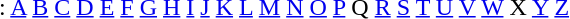<table id="toc" class="toc" summary="Contents" align="center">
<tr>
<td><strong></strong>: <a href='#'>A</a> <a href='#'>B</a> <a href='#'>C</a> <a href='#'>D</a> <a href='#'>E</a> <a href='#'>F</a> <a href='#'>G</a> <a href='#'>H</a> <a href='#'>I</a> <a href='#'>J</a> <a href='#'>K</a> <a href='#'>L</a> <a href='#'>M</a> <a href='#'>N</a> <a href='#'>O</a> <a href='#'>P</a> Q <a href='#'>R</a> <a href='#'>S</a> <a href='#'>T</a> <a href='#'>U</a> <a href='#'>V</a> <a href='#'>W</a> X <a href='#'>Y</a> <a href='#'>Z</a></td>
</tr>
</table>
